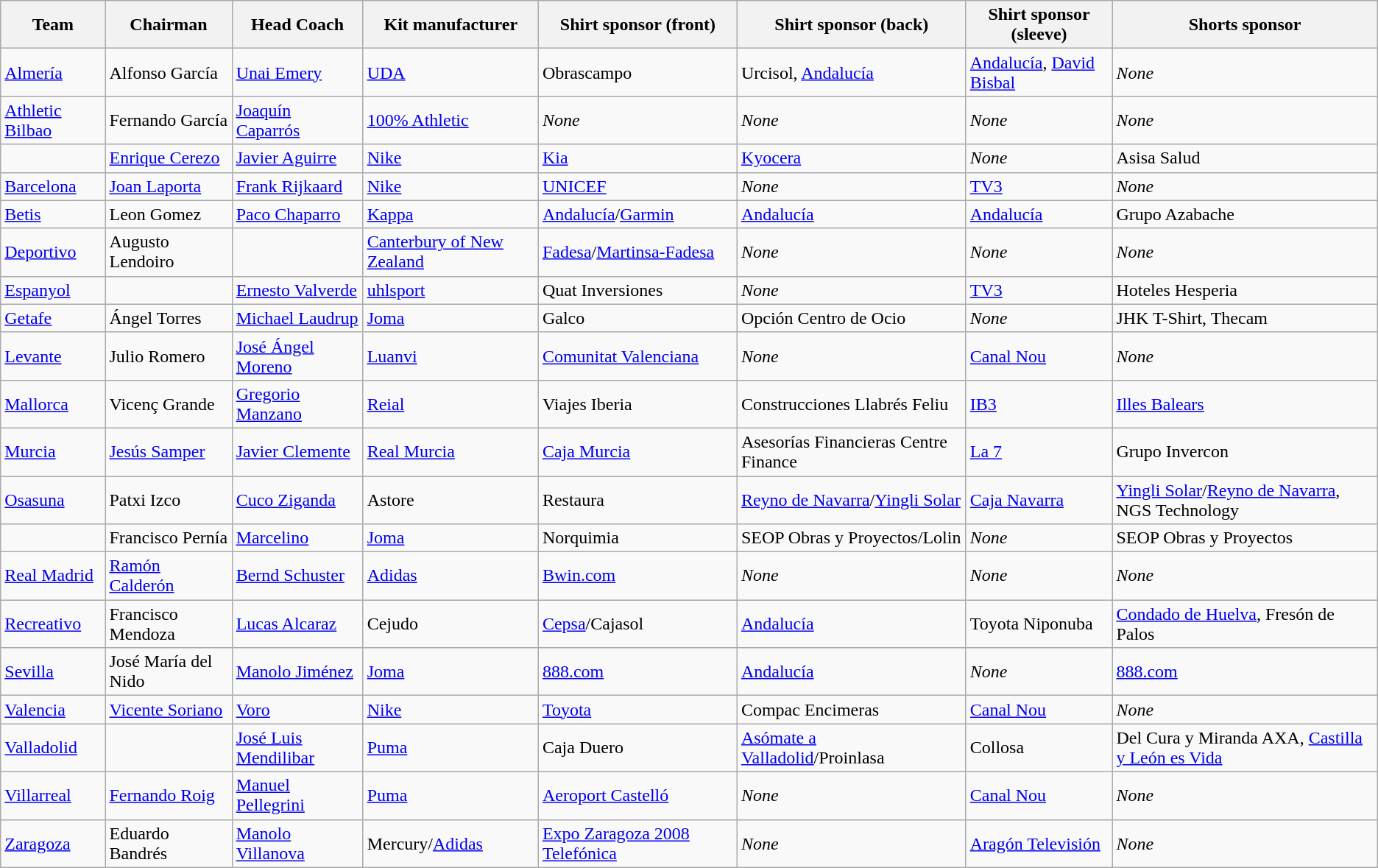<table class="wikitable sortable">
<tr>
<th>Team</th>
<th>Chairman</th>
<th>Head Coach</th>
<th>Kit manufacturer</th>
<th>Shirt sponsor (front)</th>
<th>Shirt sponsor (back)</th>
<th>Shirt sponsor (sleeve)</th>
<th>Shorts sponsor</th>
</tr>
<tr>
<td><a href='#'>Almería</a></td>
<td>Alfonso García</td>
<td> <a href='#'>Unai Emery</a></td>
<td><a href='#'>UDA</a></td>
<td>Obrascampo</td>
<td>Urcisol, <a href='#'>Andalucía</a></td>
<td><a href='#'>Andalucía</a>, <a href='#'>David Bisbal</a></td>
<td><em>None</em></td>
</tr>
<tr>
<td><a href='#'>Athletic Bilbao</a></td>
<td>Fernando García</td>
<td> <a href='#'>Joaquín Caparrós</a></td>
<td><a href='#'>100% Athletic</a></td>
<td><em>None</em></td>
<td><em>None</em></td>
<td><em>None</em></td>
<td><em>None</em></td>
</tr>
<tr>
<td></td>
<td><a href='#'>Enrique Cerezo</a></td>
<td> <a href='#'>Javier Aguirre</a></td>
<td><a href='#'>Nike</a></td>
<td><a href='#'>Kia</a></td>
<td><a href='#'>Kyocera</a></td>
<td><em>None</em></td>
<td>Asisa Salud</td>
</tr>
<tr>
<td><a href='#'>Barcelona</a></td>
<td><a href='#'>Joan Laporta</a></td>
<td> <a href='#'>Frank Rijkaard</a></td>
<td><a href='#'>Nike</a></td>
<td><a href='#'>UNICEF</a></td>
<td><em>None</em></td>
<td><a href='#'>TV3</a></td>
<td><em>None</em></td>
</tr>
<tr>
<td><a href='#'>Betis</a></td>
<td>Leon Gomez</td>
<td> <a href='#'>Paco Chaparro</a></td>
<td><a href='#'>Kappa</a></td>
<td><a href='#'>Andalucía</a>/<a href='#'>Garmin</a></td>
<td><a href='#'>Andalucía</a></td>
<td><a href='#'>Andalucía</a></td>
<td>Grupo Azabache</td>
</tr>
<tr>
<td><a href='#'>Deportivo</a></td>
<td>Augusto Lendoiro</td>
<td></td>
<td><a href='#'>Canterbury of New Zealand</a></td>
<td><a href='#'>Fadesa</a>/<a href='#'>Martinsa-Fadesa</a></td>
<td><em>None</em></td>
<td><em>None</em></td>
<td><em>None</em></td>
</tr>
<tr>
<td><a href='#'>Espanyol</a></td>
<td></td>
<td> <a href='#'>Ernesto Valverde</a></td>
<td><a href='#'>uhlsport</a></td>
<td>Quat Inversiones</td>
<td><em>None</em></td>
<td><a href='#'>TV3</a></td>
<td>Hoteles Hesperia</td>
</tr>
<tr>
<td><a href='#'>Getafe</a></td>
<td>Ángel Torres</td>
<td> <a href='#'>Michael Laudrup</a></td>
<td><a href='#'>Joma</a></td>
<td>Galco</td>
<td>Opción Centro de Ocio</td>
<td><em>None</em></td>
<td>JHK T-Shirt, Thecam</td>
</tr>
<tr>
<td><a href='#'>Levante</a></td>
<td>Julio Romero</td>
<td> <a href='#'>José Ángel Moreno</a></td>
<td><a href='#'>Luanvi</a></td>
<td><a href='#'>Comunitat Valenciana</a></td>
<td><em>None</em></td>
<td><a href='#'>Canal Nou</a></td>
<td><em>None</em></td>
</tr>
<tr>
<td><a href='#'>Mallorca</a></td>
<td>Vicenç Grande</td>
<td> <a href='#'>Gregorio Manzano</a></td>
<td><a href='#'>Reial</a></td>
<td>Viajes Iberia</td>
<td>Construcciones Llabrés Feliu</td>
<td><a href='#'>IB3</a></td>
<td><a href='#'>Illes Balears</a></td>
</tr>
<tr>
<td><a href='#'>Murcia</a></td>
<td><a href='#'>Jesús Samper</a></td>
<td> <a href='#'>Javier Clemente</a></td>
<td><a href='#'>Real Murcia</a></td>
<td><a href='#'>Caja Murcia</a></td>
<td>Asesorías Financieras Centre Finance</td>
<td><a href='#'>La 7</a></td>
<td>Grupo Invercon</td>
</tr>
<tr>
<td><a href='#'>Osasuna</a></td>
<td>Patxi Izco</td>
<td> <a href='#'>Cuco Ziganda</a></td>
<td>Astore</td>
<td>Restaura</td>
<td><a href='#'>Reyno de Navarra</a>/<a href='#'>Yingli Solar</a></td>
<td><a href='#'>Caja Navarra</a></td>
<td><a href='#'>Yingli Solar</a>/<a href='#'>Reyno de Navarra</a>, NGS Technology</td>
</tr>
<tr>
<td></td>
<td>Francisco Pernía</td>
<td> <a href='#'>Marcelino</a></td>
<td><a href='#'>Joma</a></td>
<td>Norquimia</td>
<td>SEOP Obras y Proyectos/Lolin</td>
<td><em>None</em></td>
<td>SEOP Obras y Proyectos</td>
</tr>
<tr>
<td><a href='#'>Real Madrid</a></td>
<td><a href='#'>Ramón Calderón</a></td>
<td> <a href='#'>Bernd Schuster</a></td>
<td><a href='#'>Adidas</a></td>
<td><a href='#'>Bwin.com</a></td>
<td><em>None</em></td>
<td><em>None</em></td>
<td><em>None</em></td>
</tr>
<tr>
<td><a href='#'>Recreativo</a></td>
<td>Francisco Mendoza</td>
<td> <a href='#'>Lucas Alcaraz</a></td>
<td>Cejudo</td>
<td><a href='#'>Cepsa</a>/Cajasol</td>
<td><a href='#'>Andalucía</a></td>
<td>Toyota Niponuba</td>
<td><a href='#'>Condado de Huelva</a>, Fresón de Palos</td>
</tr>
<tr>
<td><a href='#'>Sevilla</a></td>
<td>José María del Nido</td>
<td> <a href='#'>Manolo Jiménez</a></td>
<td><a href='#'>Joma</a></td>
<td><a href='#'>888.com</a></td>
<td><a href='#'>Andalucía</a></td>
<td><em>None</em></td>
<td><a href='#'>888.com</a></td>
</tr>
<tr>
<td><a href='#'>Valencia</a></td>
<td><a href='#'>Vicente Soriano</a></td>
<td> <a href='#'>Voro</a></td>
<td><a href='#'>Nike</a></td>
<td><a href='#'>Toyota</a></td>
<td>Compac Encimeras</td>
<td><a href='#'>Canal Nou</a></td>
<td><em>None</em></td>
</tr>
<tr>
<td><a href='#'>Valladolid</a></td>
<td></td>
<td> <a href='#'>José Luis Mendilibar</a></td>
<td><a href='#'>Puma</a></td>
<td>Caja Duero</td>
<td><a href='#'>Asómate a Valladolid</a>/Proinlasa</td>
<td>Collosa</td>
<td>Del Cura y Miranda AXA, <a href='#'>Castilla y León es Vida</a></td>
</tr>
<tr>
<td><a href='#'>Villarreal</a></td>
<td><a href='#'>Fernando Roig</a></td>
<td> <a href='#'>Manuel Pellegrini</a></td>
<td><a href='#'>Puma</a></td>
<td><a href='#'>Aeroport Castelló</a></td>
<td><em>None</em></td>
<td><a href='#'>Canal Nou</a></td>
<td><em>None</em></td>
</tr>
<tr>
<td><a href='#'>Zaragoza</a></td>
<td>Eduardo Bandrés</td>
<td> <a href='#'>Manolo Villanova</a></td>
<td>Mercury/<a href='#'>Adidas</a></td>
<td><a href='#'>Expo Zaragoza 2008 Telefónica</a></td>
<td><em>None</em></td>
<td><a href='#'>Aragón Televisión</a></td>
<td><em>None</em></td>
</tr>
</table>
